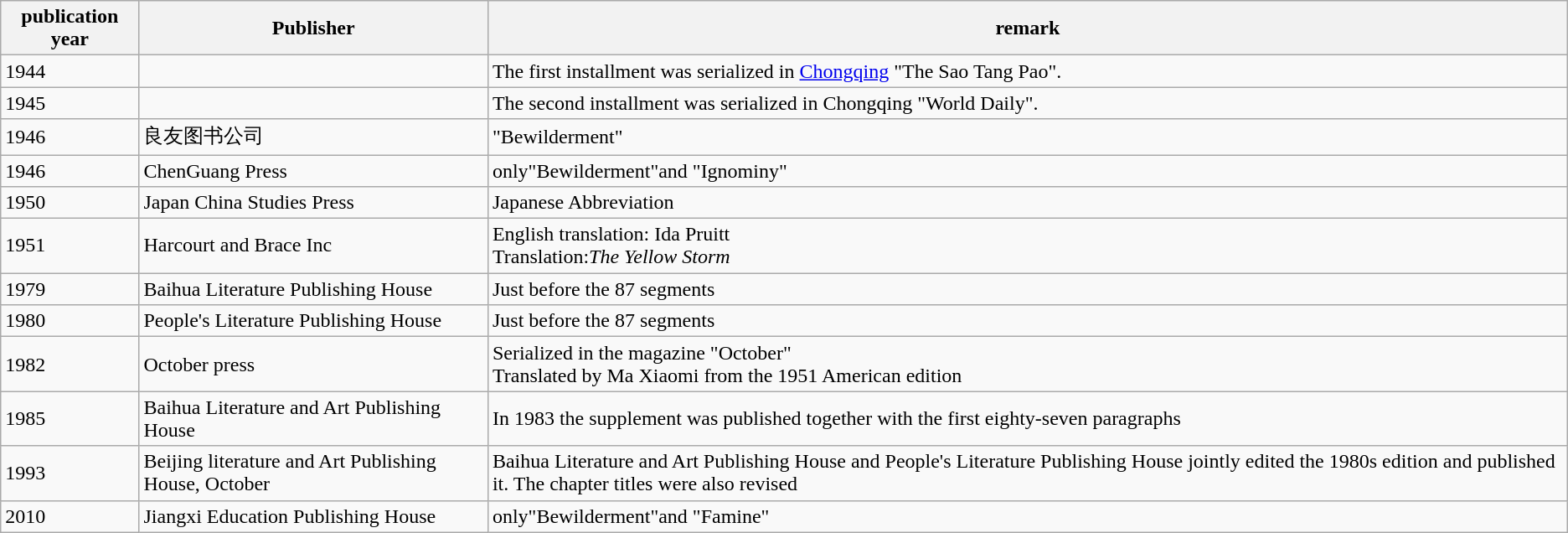<table class="wikitable">
<tr>
<th>publication year</th>
<th>Publisher</th>
<th>remark</th>
</tr>
<tr>
<td>1944</td>
<td></td>
<td>The first installment was serialized in <a href='#'>Chongqing</a> "The Sao Tang Pao".</td>
</tr>
<tr>
<td>1945</td>
<td></td>
<td>The second installment was serialized in Chongqing "World Daily".</td>
</tr>
<tr>
<td>1946</td>
<td>良友图书公司</td>
<td>"Bewilderment"</td>
</tr>
<tr>
<td>1946</td>
<td>ChenGuang Press</td>
<td>only"Bewilderment"and "Ignominy"</td>
</tr>
<tr>
<td>1950</td>
<td>Japan China Studies Press</td>
<td>Japanese Abbreviation</td>
</tr>
<tr>
<td>1951</td>
<td>Harcourt and Brace Inc</td>
<td>English translation: Ida Pruitt<br>Translation:<em>The Yellow Storm</em></td>
</tr>
<tr>
<td>1979</td>
<td>Baihua Literature  Publishing House</td>
<td>Just before the 87 segments</td>
</tr>
<tr>
<td>1980</td>
<td>People's Literature Publishing House</td>
<td>Just before the 87 segments</td>
</tr>
<tr>
<td>1982</td>
<td>October press</td>
<td>Serialized in the magazine "October"<br>Translated by Ma Xiaomi from the 1951 American edition</td>
</tr>
<tr>
<td>1985</td>
<td>Baihua Literature and Art Publishing House</td>
<td>In 1983 the supplement was published together with the first eighty-seven paragraphs</td>
</tr>
<tr>
<td>1993</td>
<td>Beijing literature and Art Publishing House, October</td>
<td>Baihua Literature and Art Publishing House and People's Literature Publishing House jointly edited the 1980s edition and published it. The chapter titles were also revised</td>
</tr>
<tr>
<td>2010</td>
<td>Jiangxi Education Publishing House</td>
<td>only"Bewilderment"and "Famine"</td>
</tr>
</table>
